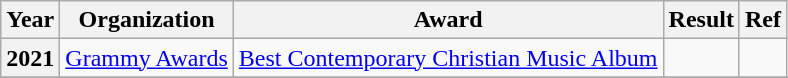<table class="wikitable plainrowheaders">
<tr>
<th>Year</th>
<th>Organization</th>
<th>Award</th>
<th>Result</th>
<th>Ref</th>
</tr>
<tr>
<th scope="row">2021</th>
<td><a href='#'>Grammy Awards</a></td>
<td><a href='#'>Best Contemporary Christian Music Album</a></td>
<td></td>
<td></td>
</tr>
<tr>
</tr>
</table>
